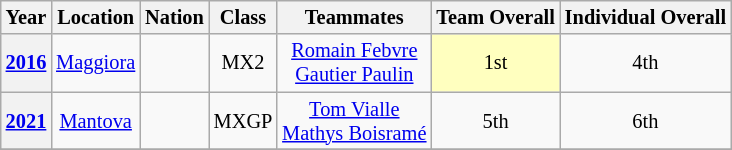<table class="wikitable" style="font-size: 85%; text-align:center">
<tr>
<th>Year</th>
<th>Location</th>
<th>Nation</th>
<th>Class</th>
<th>Teammates</th>
<th>Team Overall</th>
<th>Individual Overall</th>
</tr>
<tr>
<th><a href='#'>2016</a></th>
<td> <a href='#'>Maggiora</a></td>
<td></td>
<td>MX2</td>
<td><a href='#'>Romain Febvre</a><br><a href='#'>Gautier Paulin</a></td>
<td style="background:#ffffbf;">1st</td>
<td>4th</td>
</tr>
<tr>
<th><a href='#'>2021</a></th>
<td> <a href='#'>Mantova</a></td>
<td></td>
<td>MXGP</td>
<td><a href='#'>Tom Vialle</a><br><a href='#'>Mathys Boisramé</a></td>
<td>5th</td>
<td>6th</td>
</tr>
<tr>
</tr>
</table>
